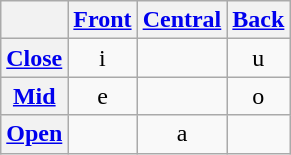<table class="wikitable IPA" style="text-align: center;">
<tr>
<th></th>
<th><a href='#'>Front</a></th>
<th><a href='#'>Central</a></th>
<th><a href='#'>Back</a></th>
</tr>
<tr>
<th><a href='#'>Close</a></th>
<td>i</td>
<td></td>
<td>u</td>
</tr>
<tr>
<th><a href='#'>Mid</a></th>
<td>e</td>
<td></td>
<td>o</td>
</tr>
<tr>
<th><a href='#'>Open</a></th>
<td></td>
<td>a</td>
<td></td>
</tr>
</table>
